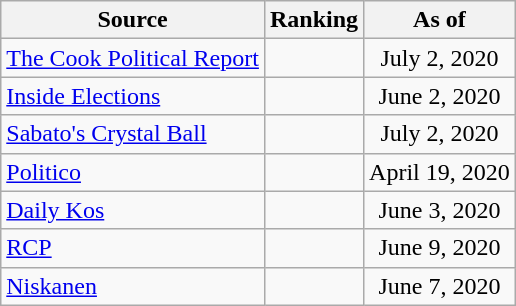<table class="wikitable" style="text-align:center">
<tr>
<th>Source</th>
<th>Ranking</th>
<th>As of</th>
</tr>
<tr>
<td style="text-align:left"><a href='#'>The Cook Political Report</a></td>
<td></td>
<td>July 2, 2020</td>
</tr>
<tr>
<td style="text-align:left"><a href='#'>Inside Elections</a></td>
<td></td>
<td>June 2, 2020</td>
</tr>
<tr>
<td style="text-align:left"><a href='#'>Sabato's Crystal Ball</a></td>
<td></td>
<td>July 2, 2020</td>
</tr>
<tr>
<td style="text-align:left"><a href='#'>Politico</a></td>
<td></td>
<td>April 19, 2020</td>
</tr>
<tr>
<td style="text-align:left"><a href='#'>Daily Kos</a></td>
<td></td>
<td>June 3, 2020</td>
</tr>
<tr>
<td style="text-align:left"><a href='#'>RCP</a></td>
<td></td>
<td>June 9, 2020</td>
</tr>
<tr>
<td style="text-align:left"><a href='#'>Niskanen</a></td>
<td></td>
<td>June 7, 2020</td>
</tr>
</table>
